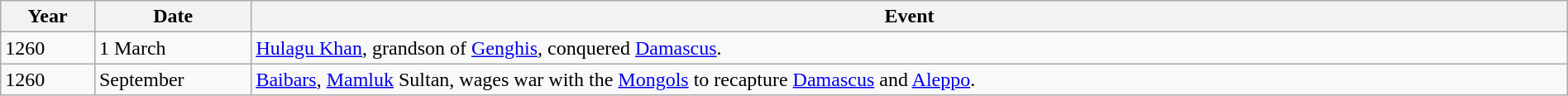<table class="wikitable" width="100%">
<tr>
<th style="width:6%">Year</th>
<th style="width:10%">Date</th>
<th>Event</th>
</tr>
<tr>
<td>1260</td>
<td>1 March</td>
<td><a href='#'>Hulagu Khan</a>, grandson of <a href='#'>Genghis</a>, conquered <a href='#'>Damascus</a>.</td>
</tr>
<tr>
<td>1260</td>
<td>September</td>
<td><a href='#'>Baibars</a>, <a href='#'>Mamluk</a> Sultan, wages war with the <a href='#'>Mongols</a> to recapture <a href='#'>Damascus</a> and <a href='#'>Aleppo</a>.</td>
</tr>
</table>
